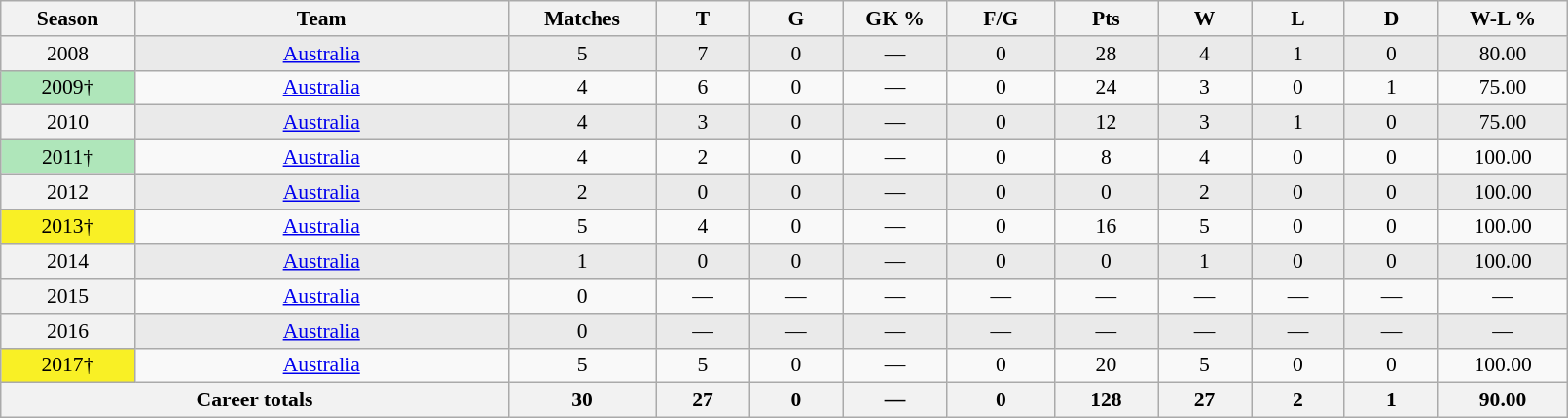<table class="wikitable sortable"  style="font-size:90%; text-align:center; width:85%;">
<tr>
<th width=2%>Season</th>
<th width=8%>Team</th>
<th width=2%>Matches</th>
<th width=2%>T</th>
<th width=2%>G</th>
<th width=2%>GK %</th>
<th width=2%>F/G</th>
<th width=2%>Pts</th>
<th width=2%>W</th>
<th width=2%>L</th>
<th width=2%>D</th>
<th width=2%>W-L %</th>
</tr>
<tr style="background:#eaeaea;">
<th scope="row" style="text-align:center; font-weight:normal">2008</th>
<td style="text-align:center;"><a href='#'>Australia</a></td>
<td>5</td>
<td>7</td>
<td>0</td>
<td>—</td>
<td>0</td>
<td>28</td>
<td>4</td>
<td>1</td>
<td>0</td>
<td>80.00</td>
</tr>
<tr>
<th scope="row" style="text-align:center; background:#afe6ba; font-weight:normal">2009†</th>
<td style="text-align:center;"><a href='#'>Australia</a></td>
<td>4</td>
<td>6</td>
<td>0</td>
<td>—</td>
<td>0</td>
<td>24</td>
<td>3</td>
<td>0</td>
<td>1</td>
<td>75.00</td>
</tr>
<tr style="background:#eaeaea;">
<th scope="row" style="text-align:center; font-weight:normal">2010</th>
<td style="text-align:center;"><a href='#'>Australia</a></td>
<td>4</td>
<td>3</td>
<td>0</td>
<td>—</td>
<td>0</td>
<td>12</td>
<td>3</td>
<td>1</td>
<td>0</td>
<td>75.00</td>
</tr>
<tr>
<th scope="row" style="text-align:center; background:#afe6ba; font-weight:normal">2011†</th>
<td style="text-align:center;"><a href='#'>Australia</a></td>
<td>4</td>
<td>2</td>
<td>0</td>
<td>—</td>
<td>0</td>
<td>8</td>
<td>4</td>
<td>0</td>
<td>0</td>
<td>100.00</td>
</tr>
<tr style="background:#eaeaea;">
<th scope="row" style="text-align:center; font-weight:normal">2012</th>
<td style="text-align:center;"><a href='#'>Australia</a></td>
<td>2</td>
<td>0</td>
<td>0</td>
<td>—</td>
<td>0</td>
<td>0</td>
<td>2</td>
<td>0</td>
<td>0</td>
<td>100.00</td>
</tr>
<tr>
<th scope="row" style="text-align:center; background:#f9f025; font-weight:normal">2013†</th>
<td style="text-align:center;"><a href='#'>Australia</a></td>
<td>5</td>
<td>4</td>
<td>0</td>
<td>—</td>
<td>0</td>
<td>16</td>
<td>5</td>
<td>0</td>
<td>0</td>
<td>100.00</td>
</tr>
<tr style="background:#eaeaea;">
<th scope="row" style="text-align:center; font-weight:normal">2014</th>
<td style="text-align:center;"><a href='#'>Australia</a></td>
<td>1</td>
<td>0</td>
<td>0</td>
<td>—</td>
<td>0</td>
<td>0</td>
<td>1</td>
<td>0</td>
<td>0</td>
<td>100.00</td>
</tr>
<tr>
<th scope="row" style="text-align:center; font-weight:normal">2015</th>
<td style="text-align:center;"><a href='#'>Australia</a></td>
<td>0</td>
<td>—</td>
<td>—</td>
<td>—</td>
<td>—</td>
<td>—</td>
<td>—</td>
<td>—</td>
<td>—</td>
<td>—</td>
</tr>
<tr style="background:#eaeaea;">
<th scope="row" style="text-align:center; font-weight:normal">2016</th>
<td style="text-align:center;"><a href='#'>Australia</a></td>
<td>0</td>
<td>—</td>
<td>—</td>
<td>—</td>
<td>—</td>
<td>—</td>
<td>—</td>
<td>—</td>
<td>—</td>
<td>—</td>
</tr>
<tr>
<th scope="row" style="text-align:center; background:#f9f025; font-weight:normal">2017†</th>
<td style="text-align:center;"><a href='#'>Australia</a></td>
<td>5</td>
<td>5</td>
<td>0</td>
<td>—</td>
<td>0</td>
<td>20</td>
<td>5</td>
<td>0</td>
<td>0</td>
<td>100.00</td>
</tr>
<tr class="sortbottom">
<th colspan=2>Career totals</th>
<th>30</th>
<th>27</th>
<th>0</th>
<th>—</th>
<th>0</th>
<th>128</th>
<th>27</th>
<th>2</th>
<th>1</th>
<th>90.00</th>
</tr>
</table>
